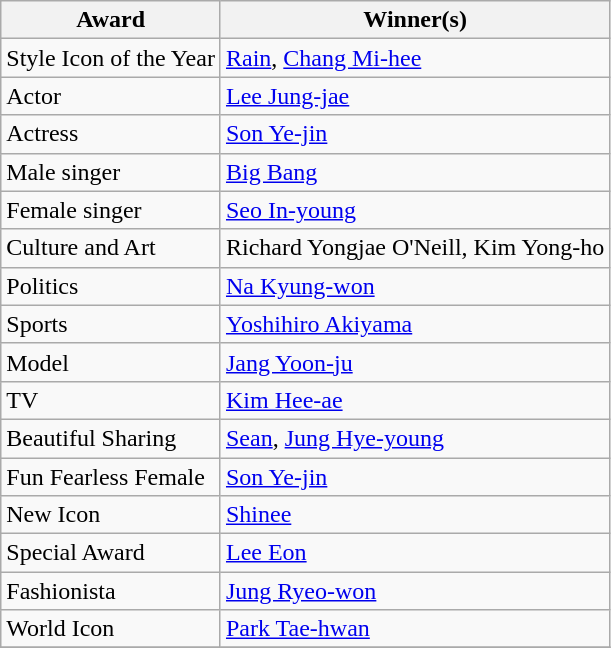<table class="wikitable">
<tr>
<th>Award</th>
<th>Winner(s)</th>
</tr>
<tr>
<td>Style Icon of the Year</td>
<td><a href='#'>Rain</a>, <a href='#'>Chang Mi-hee</a></td>
</tr>
<tr>
<td>Actor</td>
<td><a href='#'>Lee Jung-jae</a></td>
</tr>
<tr>
<td>Actress</td>
<td><a href='#'>Son Ye-jin</a></td>
</tr>
<tr>
<td>Male singer</td>
<td><a href='#'>Big Bang</a></td>
</tr>
<tr>
<td>Female singer</td>
<td><a href='#'>Seo In-young</a></td>
</tr>
<tr>
<td>Culture and Art</td>
<td>Richard Yongjae O'Neill, Kim Yong-ho</td>
</tr>
<tr>
<td>Politics</td>
<td><a href='#'>Na Kyung-won</a></td>
</tr>
<tr>
<td>Sports</td>
<td><a href='#'>Yoshihiro Akiyama</a></td>
</tr>
<tr>
<td>Model</td>
<td><a href='#'>Jang Yoon-ju</a></td>
</tr>
<tr>
<td>TV</td>
<td><a href='#'>Kim Hee-ae</a></td>
</tr>
<tr>
<td>Beautiful Sharing</td>
<td><a href='#'>Sean</a>, <a href='#'>Jung Hye-young</a></td>
</tr>
<tr>
<td>Fun Fearless Female</td>
<td><a href='#'>Son Ye-jin</a></td>
</tr>
<tr>
<td>New Icon</td>
<td><a href='#'>Shinee</a></td>
</tr>
<tr>
<td>Special Award</td>
<td><a href='#'>Lee Eon</a></td>
</tr>
<tr>
<td>Fashionista</td>
<td><a href='#'>Jung Ryeo-won</a></td>
</tr>
<tr>
<td>World Icon</td>
<td><a href='#'>Park Tae-hwan</a></td>
</tr>
<tr>
</tr>
</table>
